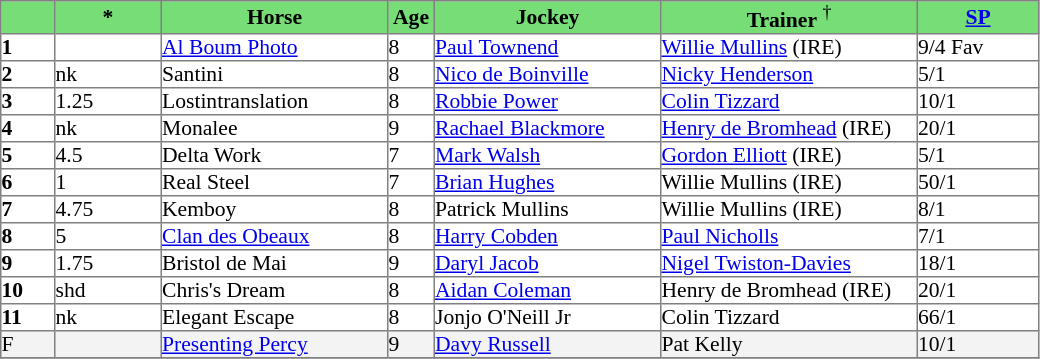<table border="1" cellpadding="0" style="border-collapse: collapse; font-size:90%">
<tr bgcolor="#77dd77" align="center">
<td width="35px"></td>
<td width="70px"><strong>*</strong></td>
<td width="150px"><strong>Horse</strong></td>
<td width="30px"><strong>Age</strong></td>
<td width="150px"><strong>Jockey</strong></td>
<td width="170px"><strong>Trainer</strong> <sup>†</sup></td>
<td width="80px"><strong><a href='#'>SP</a></strong></td>
</tr>
<tr>
<td><strong>1</strong></td>
<td></td>
<td><a href='#'>Al Boum Photo</a></td>
<td>8</td>
<td><a href='#'>Paul Townend</a></td>
<td><a href='#'>Willie Mullins</a> (IRE)</td>
<td>9/4 Fav</td>
</tr>
<tr>
<td><strong>2</strong></td>
<td>nk</td>
<td>Santini</td>
<td>8</td>
<td><a href='#'>Nico de Boinville</a></td>
<td><a href='#'>Nicky Henderson</a></td>
<td>5/1</td>
</tr>
<tr>
<td><strong>3</strong></td>
<td>1.25</td>
<td>Lostintranslation</td>
<td>8</td>
<td><a href='#'>Robbie Power</a></td>
<td><a href='#'>Colin Tizzard</a></td>
<td>10/1</td>
</tr>
<tr>
<td><strong>4</strong></td>
<td>nk</td>
<td>Monalee</td>
<td>9</td>
<td><a href='#'>Rachael Blackmore</a></td>
<td><a href='#'>Henry de Bromhead</a> (IRE)</td>
<td>20/1</td>
</tr>
<tr>
<td><strong>5</strong></td>
<td>4.5</td>
<td>Delta Work</td>
<td>7</td>
<td><a href='#'>Mark Walsh</a></td>
<td><a href='#'>Gordon Elliott</a> (IRE)</td>
<td>5/1</td>
</tr>
<tr>
<td><strong>6</strong></td>
<td>1</td>
<td>Real Steel</td>
<td>7</td>
<td><a href='#'>Brian Hughes</a></td>
<td>Willie Mullins (IRE)</td>
<td>50/1</td>
</tr>
<tr>
<td><strong>7</strong></td>
<td>4.75</td>
<td>Kemboy</td>
<td>8</td>
<td>Patrick Mullins</td>
<td>Willie Mullins (IRE)</td>
<td>8/1</td>
</tr>
<tr>
<td><strong>8</strong></td>
<td>5</td>
<td><a href='#'>Clan des Obeaux</a></td>
<td>8</td>
<td><a href='#'>Harry Cobden</a></td>
<td><a href='#'>Paul Nicholls</a></td>
<td>7/1</td>
</tr>
<tr>
<td><strong>9</strong></td>
<td>1.75</td>
<td>Bristol de Mai</td>
<td>9</td>
<td><a href='#'>Daryl Jacob</a></td>
<td><a href='#'>Nigel Twiston-Davies</a></td>
<td>18/1</td>
</tr>
<tr>
<td><strong>10</strong></td>
<td>shd</td>
<td>Chris's Dream</td>
<td>8</td>
<td><a href='#'>Aidan Coleman</a></td>
<td>Henry de Bromhead (IRE)</td>
<td>20/1</td>
</tr>
<tr>
<td><strong>11</strong></td>
<td>nk</td>
<td>Elegant Escape</td>
<td>8</td>
<td>Jonjo O'Neill Jr</td>
<td>Colin Tizzard</td>
<td>66/1</td>
</tr>
<tr bgcolor="#f3f3f3">
<td>F</td>
<td></td>
<td><a href='#'>Presenting Percy</a></td>
<td>9</td>
<td><a href='#'>Davy Russell</a></td>
<td>Pat Kelly</td>
<td>10/1</td>
</tr>
<tr bgcolor="#f3f3f3">
</tr>
</table>
